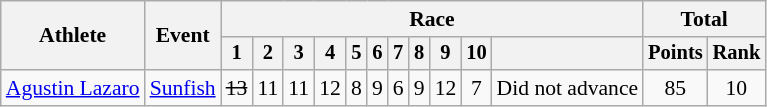<table class=wikitable style=font-size:90%;text-align:center>
<tr>
<th rowspan=2>Athlete</th>
<th rowspan=2>Event</th>
<th colspan=11>Race</th>
<th colspan=2>Total</th>
</tr>
<tr style=font-size:95%>
<th>1</th>
<th>2</th>
<th>3</th>
<th>4</th>
<th>5</th>
<th>6</th>
<th>7</th>
<th>8</th>
<th>9</th>
<th>10</th>
<th></th>
<th>Points</th>
<th>Rank</th>
</tr>
<tr>
<td align=left><a href='#'>Agustin Lazaro</a></td>
<td align=left><a href='#'>Sunfish</a></td>
<td><s>13</s></td>
<td>11</td>
<td>11</td>
<td>12</td>
<td>8</td>
<td>9</td>
<td>6</td>
<td>9</td>
<td>12</td>
<td>7</td>
<td>Did not advance</td>
<td>85</td>
<td>10</td>
</tr>
</table>
